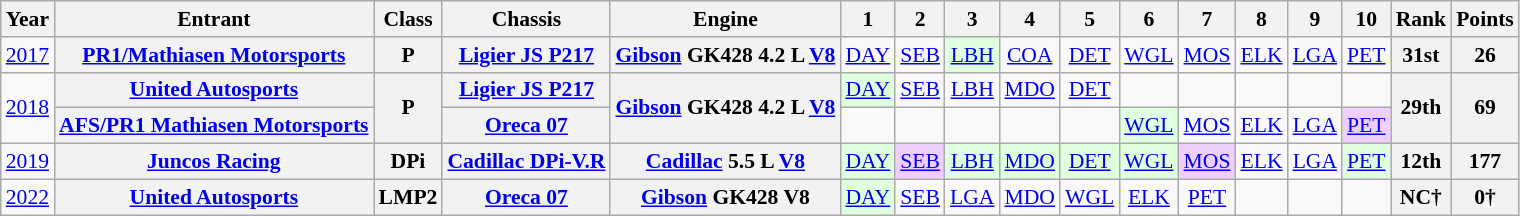<table class="wikitable" style="text-align:center; font-size:90%">
<tr>
<th>Year</th>
<th>Entrant</th>
<th>Class</th>
<th>Chassis</th>
<th>Engine</th>
<th>1</th>
<th>2</th>
<th>3</th>
<th>4</th>
<th>5</th>
<th>6</th>
<th>7</th>
<th>8</th>
<th>9</th>
<th>10</th>
<th>Rank</th>
<th>Points</th>
</tr>
<tr>
<td><a href='#'>2017</a></td>
<th><a href='#'>PR1/Mathiasen Motorsports</a></th>
<th>P</th>
<th><a href='#'>Ligier JS P217</a></th>
<th><a href='#'>Gibson</a> GK428 4.2 L <a href='#'>V8</a></th>
<td><a href='#'>DAY</a></td>
<td><a href='#'>SEB</a></td>
<td style="background:#DFFFDF;"><a href='#'>LBH</a><br></td>
<td><a href='#'>COA</a></td>
<td><a href='#'>DET</a></td>
<td><a href='#'>WGL</a></td>
<td><a href='#'>MOS</a></td>
<td><a href='#'>ELK</a></td>
<td><a href='#'>LGA</a></td>
<td><a href='#'>PET</a></td>
<th>31st</th>
<th>26</th>
</tr>
<tr>
<td rowspan=2><a href='#'>2018</a></td>
<th><a href='#'>United Autosports</a></th>
<th rowspan=2>P</th>
<th rowspan=1><a href='#'>Ligier JS P217</a></th>
<th rowspan=2><a href='#'>Gibson</a> GK428 4.2 L <a href='#'>V8</a></th>
<td style="background:#DFFFDF;"><a href='#'>DAY</a><br></td>
<td><a href='#'>SEB</a></td>
<td><a href='#'>LBH</a></td>
<td><a href='#'>MDO</a></td>
<td><a href='#'>DET</a></td>
<td></td>
<td></td>
<td></td>
<td></td>
<td></td>
<th rowspan=2>29th</th>
<th rowspan=2>69</th>
</tr>
<tr>
<th><a href='#'>AFS/PR1 Mathiasen Motorsports</a></th>
<th rowspan=1><a href='#'>Oreca 07</a></th>
<td></td>
<td></td>
<td></td>
<td></td>
<td></td>
<td style="background:#DFFFDF;"><a href='#'>WGL</a><br></td>
<td><a href='#'>MOS</a></td>
<td><a href='#'>ELK</a></td>
<td><a href='#'>LGA</a></td>
<td style="background:#EFCFFF;"><a href='#'>PET</a><br></td>
</tr>
<tr>
<td><a href='#'>2019</a></td>
<th><a href='#'>Juncos Racing</a></th>
<th>DPi</th>
<th><a href='#'>Cadillac DPi-V.R</a></th>
<th><a href='#'>Cadillac</a> 5.5 L <a href='#'>V8</a></th>
<td style="background:#DFFFDF;"><a href='#'>DAY</a><br></td>
<td style="background:#EFCFFF;"><a href='#'>SEB</a><br></td>
<td style="background:#DFFFDF;"><a href='#'>LBH</a><br></td>
<td style="background:#DFFFDF;"><a href='#'>MDO</a><br></td>
<td style="background:#DFFFDF;"><a href='#'>DET</a><br></td>
<td style="background:#DFFFDF;"><a href='#'>WGL</a><br></td>
<td style="background:#EFCFFF;"><a href='#'>MOS</a><br></td>
<td><a href='#'>ELK</a></td>
<td><a href='#'>LGA</a></td>
<td style="background:#DFFFDF;"><a href='#'>PET</a><br></td>
<th>12th</th>
<th>177</th>
</tr>
<tr>
<td><a href='#'>2022</a></td>
<th><a href='#'>United Autosports</a></th>
<th>LMP2</th>
<th><a href='#'>Oreca 07</a></th>
<th><a href='#'>Gibson</a> GK428 V8</th>
<td style="background:#DFFFDF;"><a href='#'>DAY</a><br></td>
<td style="background:"><a href='#'>SEB</a><br></td>
<td style="background:"><a href='#'>LGA</a><br></td>
<td style="background:"><a href='#'>MDO</a><br></td>
<td style="background:"><a href='#'>WGL</a><br></td>
<td style="background:"><a href='#'>ELK</a><br></td>
<td style="background:"><a href='#'>PET</a><br></td>
<td></td>
<td></td>
<td></td>
<th>NC†</th>
<th>0†</th>
</tr>
</table>
